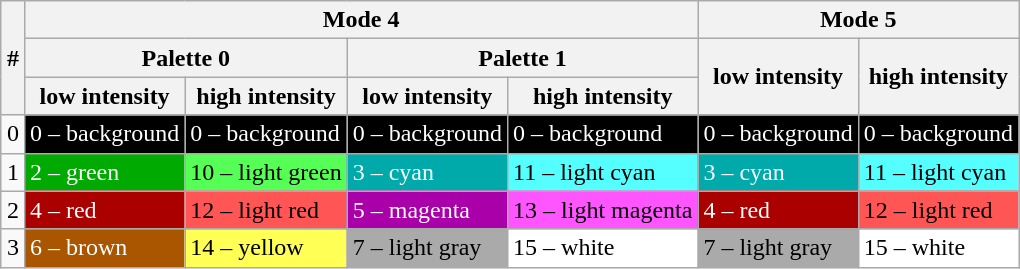<table class="wikitable" style="margin:0 auto">
<tr>
<th rowspan="3">#</th>
<th colspan="4">Mode 4</th>
<th colspan="2">Mode 5</th>
</tr>
<tr>
<th colspan="2">Palette 0</th>
<th colspan="2">Palette 1</th>
<th rowspan="2">low intensity</th>
<th rowspan="2">high intensity</th>
</tr>
<tr>
<th>low intensity</th>
<th>high intensity</th>
<th>low intensity</th>
<th>high intensity</th>
</tr>
<tr>
<td>0</td>
<td style="color:white; background:#000;">0 – background</td>
<td style="color:white; background:#000;">0 – background</td>
<td style="color:white; background:#000;">0 – background</td>
<td style="color:white; background:#000;">0 – background</td>
<td style="color:white; background:#000;">0 – background</td>
<td style="color:white; background:#000;">0 – background</td>
</tr>
<tr>
<td>1</td>
<td style="color:white; background:#0a0;">2 – green</td>
<td style="color:black; background:#5f5;">10 – light green</td>
<td style="color:white; background:#0aa;">3 – cyan</td>
<td style="color:black; background:#5ff;">11 – light cyan</td>
<td style="color:white; background:#0aa;">3 – cyan</td>
<td style="color:black; background:#5ff;">11 – light cyan</td>
</tr>
<tr>
<td>2</td>
<td style="color:white; background:#a00;">4 – red</td>
<td style="color:black; background:#f55;">12 – light red</td>
<td style="color:white; background:#a0a;">5 – magenta</td>
<td style="color:black; background:#f5f;">13 – light magenta</td>
<td style="color:white; background:#a00;">4 – red</td>
<td style="color:black; background:#f55;">12 – light red</td>
</tr>
<tr>
<td>3</td>
<td style="color:white; background:#a50;">6 – brown</td>
<td style="color:black; background:#ff5;">14 – yellow</td>
<td style="color:black; background:#aaa;">7 – light gray</td>
<td style="color:black; background:#fff;">15 – white</td>
<td style="color:black; background:#aaa;">7 – light gray</td>
<td style="color:black; background:#fff;">15 – white</td>
</tr>
</table>
